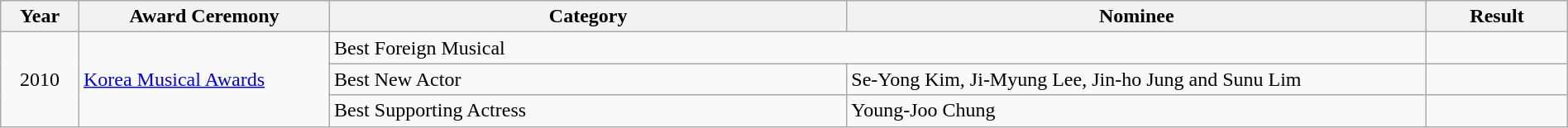<table class="wikitable" width="100%">
<tr>
<th width="5%">Year</th>
<th width="16%">Award Ceremony</th>
<th width="33%">Category</th>
<th width="37%">Nominee</th>
<th width="9%">Result</th>
</tr>
<tr>
<td rowspan="3" align="center">2010</td>
<td rowspan="3"><a href='#'>Korea Musical Awards</a></td>
<td colspan="2">Best Foreign Musical</td>
<td></td>
</tr>
<tr>
<td>Best New Actor</td>
<td>Se-Yong Kim, Ji-Myung Lee, Jin-ho Jung and Sunu Lim</td>
<td></td>
</tr>
<tr>
<td>Best Supporting Actress</td>
<td>Young-Joo Chung</td>
<td></td>
</tr>
</table>
